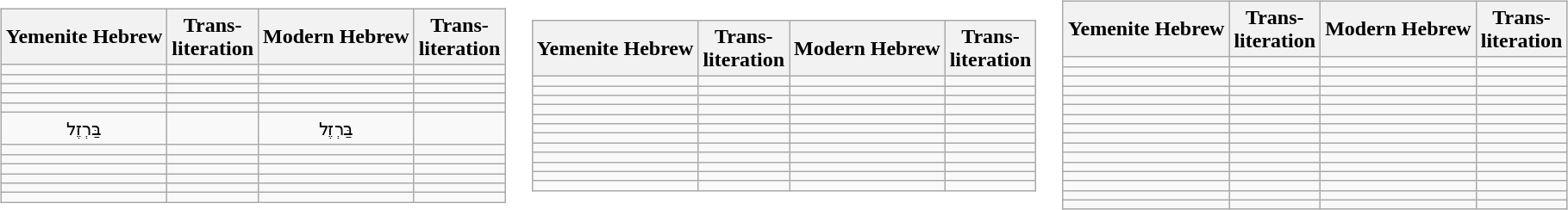<table>
<tr>
<td><br><table class="wikitable" style="text-align:center;">
<tr>
<th>Yemenite Hebrew</th>
<th>Trans-<br>literation</th>
<th>Modern Hebrew</th>
<th>Trans-<br>literation</th>
</tr>
<tr>
<td></td>
<td></td>
<td></td>
<td></td>
</tr>
<tr>
<td></td>
<td></td>
<td></td>
<td></td>
</tr>
<tr>
<td></td>
<td></td>
<td></td>
<td></td>
</tr>
<tr>
<td></td>
<td></td>
<td></td>
<td></td>
</tr>
<tr>
<td></td>
<td></td>
<td></td>
<td></td>
</tr>
<tr>
<td> <small>בַּרְזֶל</small></td>
<td></td>
<td> <small>בַּרְזֶל</small></td>
<td></td>
</tr>
<tr>
<td></td>
<td></td>
<td></td>
<td></td>
</tr>
<tr>
<td></td>
<td></td>
<td></td>
<td></td>
</tr>
<tr>
<td></td>
<td></td>
<td></td>
<td></td>
</tr>
<tr>
<td></td>
<td></td>
<td></td>
<td></td>
</tr>
<tr>
<td></td>
<td></td>
<td></td>
<td></td>
</tr>
<tr>
<td></td>
<td></td>
<td></td>
<td></td>
</tr>
</table>
</td>
<td><br><table class="wikitable" style="text-align:center;">
<tr>
<th>Yemenite Hebrew</th>
<th>Trans-<br>literation</th>
<th>Modern Hebrew</th>
<th>Trans-<br>literation</th>
</tr>
<tr>
<td></td>
<td></td>
<td></td>
<td> </td>
</tr>
<tr>
<td></td>
<td></td>
<td></td>
<td></td>
</tr>
<tr>
<td></td>
<td></td>
<td></td>
<td></td>
</tr>
<tr>
<td></td>
<td></td>
<td></td>
<td></td>
</tr>
<tr>
<td></td>
<td></td>
<td></td>
<td></td>
</tr>
<tr>
<td></td>
<td></td>
<td></td>
<td></td>
</tr>
<tr>
<td></td>
<td></td>
<td></td>
<td></td>
</tr>
<tr>
<td></td>
<td></td>
<td></td>
<td></td>
</tr>
<tr>
<td></td>
<td></td>
<td></td>
<td></td>
</tr>
<tr>
<td></td>
<td></td>
<td></td>
<td></td>
</tr>
<tr>
<td></td>
<td></td>
<td></td>
<td></td>
</tr>
<tr>
<td></td>
<td></td>
<td></td>
<td></td>
</tr>
</table>
</td>
<td><br><table class="wikitable" style="text-align:center;">
<tr>
<th>Yemenite Hebrew</th>
<th>Trans-<br>literation</th>
<th>Modern Hebrew</th>
<th>Trans-<br>literation</th>
</tr>
<tr>
<td></td>
<td></td>
<td></td>
<td></td>
</tr>
<tr>
<td></td>
<td></td>
<td></td>
<td></td>
</tr>
<tr>
<td></td>
<td></td>
<td></td>
<td></td>
</tr>
<tr>
<td></td>
<td></td>
<td></td>
<td></td>
</tr>
<tr>
<td></td>
<td></td>
<td></td>
<td></td>
</tr>
<tr>
<td></td>
<td></td>
<td></td>
<td></td>
</tr>
<tr>
<td></td>
<td></td>
<td></td>
<td></td>
</tr>
<tr>
<td></td>
<td></td>
<td></td>
<td></td>
</tr>
<tr>
<td></td>
<td></td>
<td></td>
<td></td>
</tr>
<tr>
<td></td>
<td></td>
<td></td>
<td></td>
</tr>
<tr>
<td></td>
<td></td>
<td></td>
<td></td>
</tr>
<tr>
<td></td>
<td></td>
<td></td>
<td></td>
</tr>
<tr>
<td></td>
<td></td>
<td></td>
<td></td>
</tr>
<tr>
<td></td>
<td></td>
<td></td>
<td></td>
</tr>
<tr>
<td></td>
<td></td>
<td></td>
<td></td>
</tr>
<tr>
<td></td>
<td></td>
<td></td>
<td></td>
</tr>
</table>
</td>
</tr>
</table>
